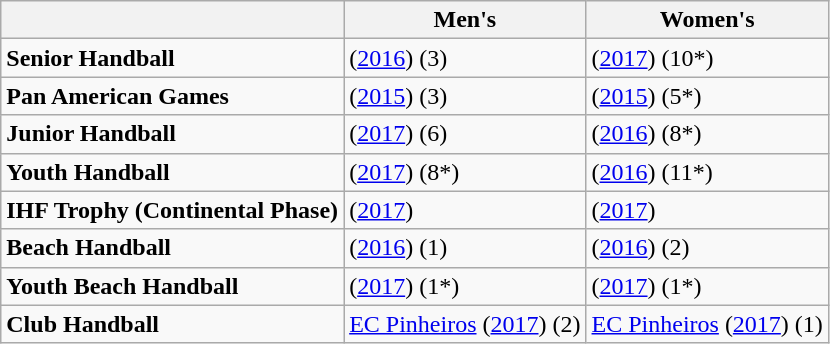<table class=wikitable>
<tr>
<th></th>
<th>Men's</th>
<th>Women's</th>
</tr>
<tr>
<td><strong>Senior Handball</strong></td>
<td> (<a href='#'>2016</a>) (3)</td>
<td> (<a href='#'>2017</a>) (10*)</td>
</tr>
<tr>
<td><strong>Pan American Games</strong></td>
<td> (<a href='#'>2015</a>) (3)</td>
<td> (<a href='#'>2015</a>) (5*)</td>
</tr>
<tr>
<td><strong>Junior Handball</strong></td>
<td> (<a href='#'>2017</a>) (6)</td>
<td> (<a href='#'>2016</a>) (8*)</td>
</tr>
<tr>
<td><strong>Youth Handball</strong></td>
<td> (<a href='#'>2017</a>) (8*)</td>
<td> (<a href='#'>2016</a>) (11*)</td>
</tr>
<tr>
<td><strong>IHF Trophy (Continental Phase)</strong></td>
<td> (<a href='#'>2017</a>)</td>
<td> (<a href='#'>2017</a>)</td>
</tr>
<tr>
<td><strong>Beach Handball</strong></td>
<td> (<a href='#'>2016</a>) (1)</td>
<td> (<a href='#'>2016</a>) (2)</td>
</tr>
<tr>
<td><strong>Youth Beach Handball</strong></td>
<td> (<a href='#'>2017</a>) (1*)</td>
<td> (<a href='#'>2017</a>) (1*)</td>
</tr>
<tr>
<td><strong>Club Handball</strong></td>
<td> <a href='#'>EC Pinheiros</a> (<a href='#'>2017</a>) (2)</td>
<td> <a href='#'>EC Pinheiros</a> (<a href='#'>2017</a>) (1)</td>
</tr>
</table>
